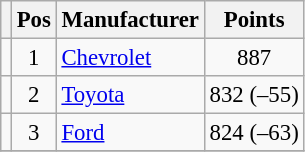<table class="wikitable" style="font-size: 95%;">
<tr>
<th></th>
<th>Pos</th>
<th>Manufacturer</th>
<th>Points</th>
</tr>
<tr>
<td align="left"></td>
<td style="text-align:center;">1</td>
<td><a href='#'>Chevrolet</a></td>
<td style="text-align:center;">887</td>
</tr>
<tr>
<td align="left"></td>
<td style="text-align:center;">2</td>
<td><a href='#'>Toyota</a></td>
<td style="text-align:center;">832 (–55)</td>
</tr>
<tr>
<td align="left"></td>
<td style="text-align:center;">3</td>
<td><a href='#'>Ford</a></td>
<td style="text-align:center;">824 (–63)</td>
</tr>
<tr class="sortbottom">
</tr>
</table>
